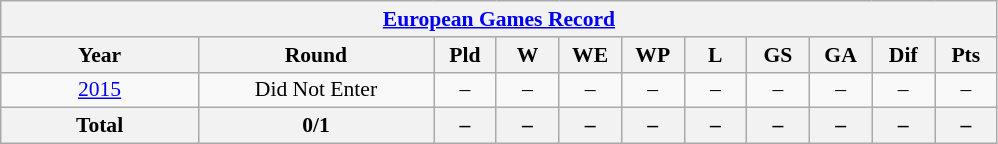<table class="wikitable" style="text-align: center;font-size:90%;">
<tr>
<th colspan=11><a href='#'>European Games Record</a></th>
</tr>
<tr>
<th width=125>Year</th>
<th width=150>Round</th>
<th width=35>Pld</th>
<th width=35>W</th>
<th width=35>WE</th>
<th width=35>WP</th>
<th width=35>L</th>
<th width=35>GS</th>
<th width=35>GA</th>
<th width=35>Dif</th>
<th width=35>Pts</th>
</tr>
<tr>
<td> <a href='#'>2015</a></td>
<td>Did Not Enter</td>
<td>–</td>
<td>–</td>
<td>–</td>
<td>–</td>
<td>–</td>
<td>–</td>
<td>–</td>
<td>–</td>
<td>–</td>
</tr>
<tr>
<th><strong>Total</strong></th>
<th>0/1</th>
<th>–</th>
<th>–</th>
<th>–</th>
<th>–</th>
<th>–</th>
<th>–</th>
<th>–</th>
<th>–</th>
<th>–</th>
</tr>
</table>
